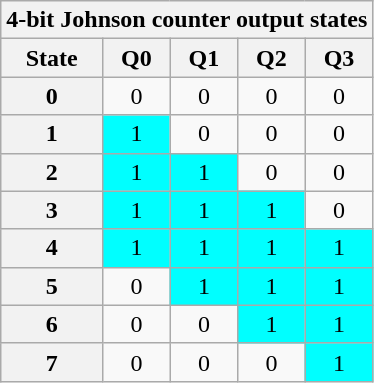<table class="wikitable" style="text-align:center">
<tr>
<th colspan="5">4-bit Johnson counter output states</th>
</tr>
<tr>
<th>State</th>
<th>Q0</th>
<th>Q1</th>
<th>Q2</th>
<th>Q3</th>
</tr>
<tr>
<th>0</th>
<td>0</td>
<td>0</td>
<td>0</td>
<td>0</td>
</tr>
<tr>
<th>1</th>
<td style="background:#0FF">1</td>
<td>0</td>
<td>0</td>
<td>0</td>
</tr>
<tr>
<th>2</th>
<td style="background:#0FF">1</td>
<td style="background:#0FF">1</td>
<td>0</td>
<td>0</td>
</tr>
<tr>
<th>3</th>
<td style="background:#0FF">1</td>
<td style="background:#0FF">1</td>
<td style="background:#0FF">1</td>
<td>0</td>
</tr>
<tr>
<th>4</th>
<td style="background:#0FF">1</td>
<td style="background:#0FF">1</td>
<td style="background:#0FF">1</td>
<td style="background:#0FF">1</td>
</tr>
<tr>
<th>5</th>
<td>0</td>
<td style="background:#0FF">1</td>
<td style="background:#0FF">1</td>
<td style="background:#0FF">1</td>
</tr>
<tr>
<th>6</th>
<td>0</td>
<td>0</td>
<td style="background:#0FF">1</td>
<td style="background:#0FF">1</td>
</tr>
<tr>
<th>7</th>
<td>0</td>
<td>0</td>
<td>0</td>
<td style="background:#0FF">1</td>
</tr>
</table>
